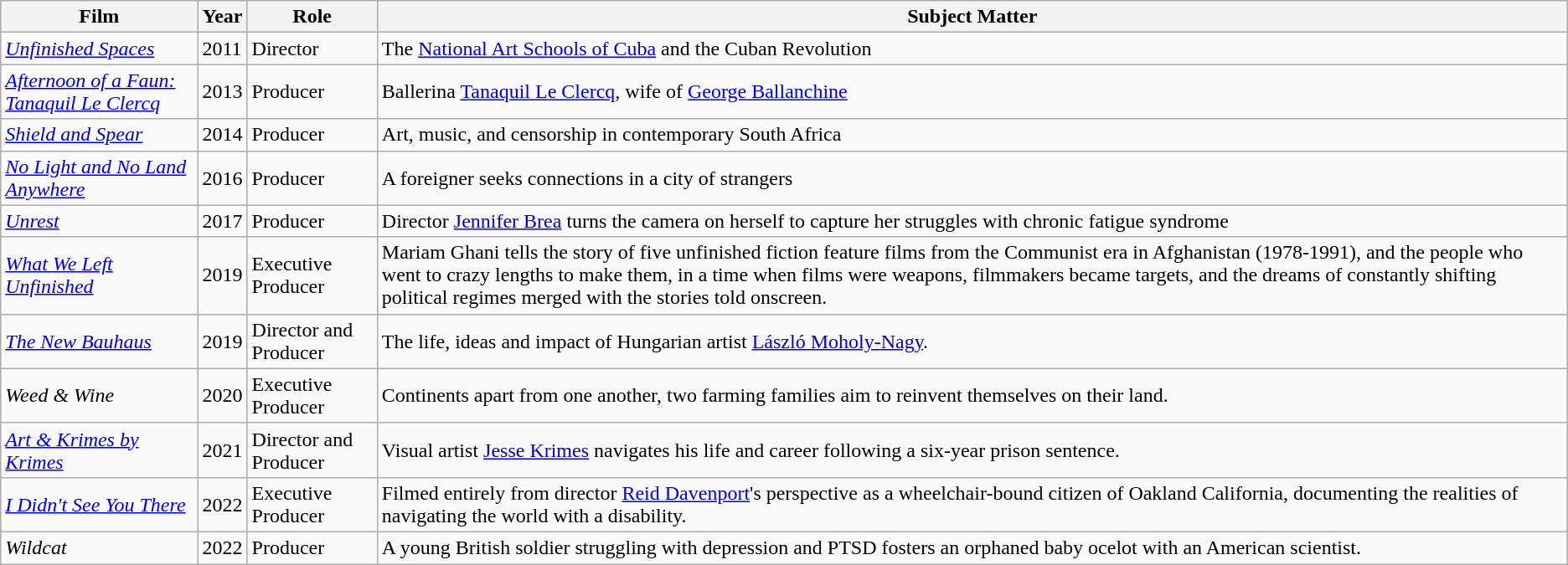<table class="wikitable mw-collapsible">
<tr>
<th>Film</th>
<th>Year</th>
<th>Role</th>
<th>Subject Matter</th>
</tr>
<tr>
<td><em><a href='#'>Unfinished Spaces</a></em></td>
<td>2011</td>
<td>Director</td>
<td>The <a href='#'>National Art Schools of Cuba</a> and the Cuban Revolution</td>
</tr>
<tr>
<td><em><a href='#'>Afternoon of a Faun: Tanaquil Le Clercq</a></em></td>
<td>2013</td>
<td>Producer</td>
<td>Ballerina <a href='#'>Tanaquil Le Clercq</a>, wife of <a href='#'>George Ballanchine</a></td>
</tr>
<tr>
<td><em><a href='#'>Shield and Spear</a></em></td>
<td>2014</td>
<td>Producer</td>
<td>Art, music, and censorship in contemporary South Africa</td>
</tr>
<tr>
<td><em><a href='#'>No Light and No Land Anywhere</a></em></td>
<td>2016</td>
<td>Producer</td>
<td>A foreigner seeks connections in a city of strangers</td>
</tr>
<tr>
<td><em><a href='#'>Unrest</a></em></td>
<td>2017</td>
<td>Producer</td>
<td>Director <a href='#'>Jennifer Brea</a> turns the camera on herself to capture her struggles with chronic fatigue syndrome</td>
</tr>
<tr>
<td><em><a href='#'>What We Left Unfinished</a></em></td>
<td>2019</td>
<td>Executive Producer</td>
<td>Mariam Ghani tells the story of five unfinished fiction feature films from the Communist era in Afghanistan (1978-1991), and the people who went to crazy lengths to make them, in a time when films were weapons, filmmakers became targets, and the dreams of constantly shifting political regimes merged with the stories told onscreen.</td>
</tr>
<tr>
<td><em><a href='#'>The New Bauhaus</a></em></td>
<td>2019</td>
<td>Director and Producer</td>
<td>The life, ideas and impact of Hungarian artist <a href='#'>László Moholy-Nagy</a>.</td>
</tr>
<tr>
<td><em>Weed & Wine</em></td>
<td>2020</td>
<td>Executive Producer</td>
<td>Continents apart from one another, two farming families aim to reinvent themselves on their land.</td>
</tr>
<tr>
<td><em><a href='#'>Art & Krimes by Krimes</a></em></td>
<td>2021</td>
<td>Director and Producer</td>
<td>Visual artist <a href='#'>Jesse Krimes</a> navigates his life and career following a six-year prison sentence.</td>
</tr>
<tr>
<td><em><a href='#'>I Didn't See You There</a></em></td>
<td>2022</td>
<td>Executive Producer</td>
<td>Filmed entirely from director <a href='#'>Reid Davenport</a>'s perspective as a wheelchair-bound citizen of Oakland California, documenting the realities of navigating the world with a disability.</td>
</tr>
<tr>
<td><em>Wildcat</em></td>
<td>2022</td>
<td>Producer</td>
<td>A young British soldier struggling with depression and PTSD fosters an orphaned baby ocelot with an American scientist.</td>
</tr>
</table>
